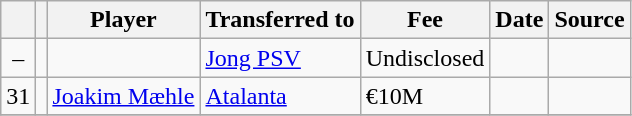<table class="wikitable plainrowheaders sortable">
<tr>
<th></th>
<th></th>
<th scope=col>Player</th>
<th>Transferred to</th>
<th !scope=col; style="width: 65px;">Fee</th>
<th scope=col>Date</th>
<th scope=col>Source</th>
</tr>
<tr>
<td align=center>–</td>
<td align=center></td>
<td></td>
<td> <a href='#'>Jong PSV</a></td>
<td>Undisclosed</td>
<td></td>
<td></td>
</tr>
<tr>
<td align=center>31</td>
<td align=center></td>
<td> <a href='#'>Joakim Mæhle</a></td>
<td> <a href='#'>Atalanta</a></td>
<td>€10M</td>
<td></td>
<td></td>
</tr>
<tr>
</tr>
</table>
